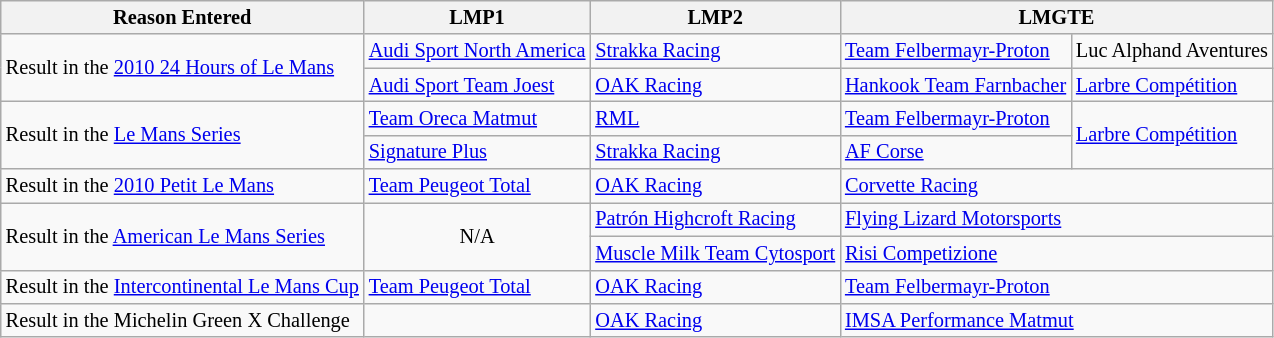<table class="wikitable" style="font-size: 85%;">
<tr>
<th scope="col">Reason Entered</th>
<th scope="col">LMP1</th>
<th scope="col">LMP2</th>
<th colspan="2" scope="col">LMGTE</th>
</tr>
<tr>
<td rowspan="2">Result in the <a href='#'>2010 24 Hours of Le Mans</a></td>
<td> <a href='#'>Audi Sport North America</a></td>
<td> <a href='#'>Strakka Racing</a></td>
<td> <a href='#'>Team Felbermayr-Proton</a></td>
<td> Luc Alphand Aventures</td>
</tr>
<tr>
<td> <a href='#'>Audi Sport Team Joest</a></td>
<td> <a href='#'>OAK Racing</a></td>
<td> <a href='#'>Hankook Team Farnbacher</a></td>
<td> <a href='#'>Larbre Compétition</a></td>
</tr>
<tr>
<td rowspan="2">Result in the <a href='#'>Le Mans Series</a></td>
<td> <a href='#'>Team Oreca Matmut</a></td>
<td> <a href='#'>RML</a></td>
<td> <a href='#'>Team Felbermayr-Proton</a></td>
<td rowspan="2"> <a href='#'>Larbre Compétition</a></td>
</tr>
<tr>
<td> <a href='#'>Signature Plus</a></td>
<td> <a href='#'>Strakka Racing</a></td>
<td> <a href='#'>AF Corse</a></td>
</tr>
<tr>
<td>Result in the <a href='#'>2010 Petit Le Mans</a></td>
<td> <a href='#'>Team Peugeot Total</a></td>
<td> <a href='#'>OAK Racing</a></td>
<td colspan="2"> <a href='#'>Corvette Racing</a></td>
</tr>
<tr>
<td rowspan="2">Result in the <a href='#'>American Le Mans Series</a></td>
<td rowspan="2" align="center">N/A</td>
<td> <a href='#'>Patrón Highcroft Racing</a></td>
<td colspan="2"> <a href='#'>Flying Lizard Motorsports</a></td>
</tr>
<tr>
<td> <a href='#'>Muscle Milk Team Cytosport</a></td>
<td colspan="2"> <a href='#'>Risi Competizione</a></td>
</tr>
<tr>
<td>Result in the <a href='#'>Intercontinental Le Mans Cup</a></td>
<td> <a href='#'>Team Peugeot Total</a></td>
<td> <a href='#'>OAK Racing</a></td>
<td colspan="2"> <a href='#'>Team Felbermayr-Proton</a></td>
</tr>
<tr>
<td>Result in the Michelin Green X Challenge</td>
<td></td>
<td> <a href='#'>OAK Racing</a></td>
<td colspan="2"> <a href='#'>IMSA Performance Matmut</a></td>
</tr>
</table>
